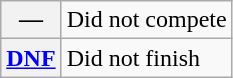<table class="wikitable">
<tr>
<th scope="row">—</th>
<td>Did not compete</td>
</tr>
<tr>
<th scope="row"><a href='#'>DNF</a></th>
<td>Did not finish</td>
</tr>
</table>
